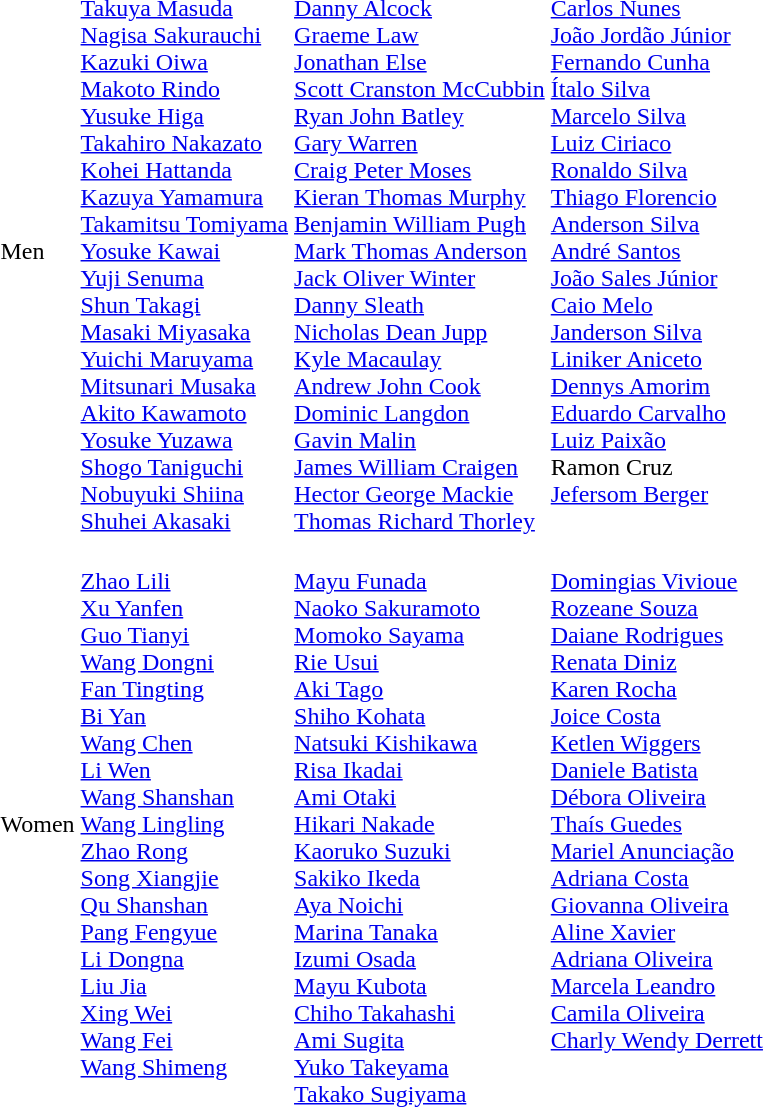<table>
<tr>
<td>Men<br></td>
<td><br><a href='#'>Takuya Masuda</a><br><a href='#'>Nagisa Sakurauchi</a><br><a href='#'>Kazuki Oiwa</a><br><a href='#'>Makoto Rindo</a><br><a href='#'>Yusuke Higa</a><br><a href='#'>Takahiro Nakazato</a><br><a href='#'>Kohei Hattanda</a><br><a href='#'>Kazuya Yamamura</a><br><a href='#'>Takamitsu Tomiyama</a><br><a href='#'>Yosuke Kawai</a><br><a href='#'>Yuji Senuma</a><br><a href='#'>Shun Takagi</a><br><a href='#'>Masaki Miyasaka</a><br><a href='#'>Yuichi Maruyama</a><br><a href='#'>Mitsunari Musaka</a><br><a href='#'>Akito Kawamoto</a><br><a href='#'>Yosuke Yuzawa</a><br><a href='#'>Shogo Taniguchi</a><br><a href='#'>Nobuyuki Shiina</a><br><a href='#'>Shuhei Akasaki</a></td>
<td><br><a href='#'>Danny Alcock</a><br><a href='#'>Graeme Law</a><br><a href='#'>Jonathan Else</a><br><a href='#'>Scott Cranston McCubbin</a><br><a href='#'>Ryan John Batley</a><br><a href='#'>Gary Warren</a><br><a href='#'>Craig Peter Moses</a><br><a href='#'>Kieran Thomas Murphy</a><br><a href='#'>Benjamin William Pugh</a><br><a href='#'>Mark Thomas Anderson</a><br><a href='#'>Jack Oliver Winter</a><br><a href='#'>Danny Sleath</a><br><a href='#'>Nicholas Dean Jupp</a><br><a href='#'>Kyle Macaulay</a><br><a href='#'>Andrew John Cook</a><br><a href='#'>Dominic Langdon</a><br><a href='#'>Gavin Malin</a><br><a href='#'>James William Craigen</a><br><a href='#'>Hector George Mackie</a><br><a href='#'>Thomas Richard Thorley</a></td>
<td><br><a href='#'>Carlos Nunes</a><br><a href='#'>João Jordão Júnior</a><br><a href='#'>Fernando Cunha</a><br><a href='#'>Ítalo Silva</a><br><a href='#'>Marcelo Silva</a><br><a href='#'>Luiz Ciriaco</a><br><a href='#'>Ronaldo Silva</a><br><a href='#'>Thiago Florencio</a><br><a href='#'>Anderson Silva</a><br><a href='#'>André Santos</a><br><a href='#'>João Sales Júnior</a><br><a href='#'>Caio Melo</a><br><a href='#'>Janderson Silva</a><br><a href='#'>Liniker Aniceto</a><br><a href='#'>Dennys Amorim</a><br><a href='#'>Eduardo Carvalho</a><br><a href='#'>Luiz Paixão</a><br>Ramon Cruz<br><a href='#'>Jefersom Berger</a><br><br></td>
</tr>
<tr>
<td>Women<br></td>
<td><br><a href='#'>Zhao Lili</a><br><a href='#'>Xu Yanfen</a><br><a href='#'>Guo Tianyi</a><br><a href='#'>Wang Dongni</a><br><a href='#'>Fan Tingting</a><br><a href='#'>Bi Yan</a><br><a href='#'>Wang Chen</a><br><a href='#'>Li Wen</a><br><a href='#'>Wang Shanshan</a><br><a href='#'>Wang Lingling</a><br><a href='#'>Zhao Rong</a><br><a href='#'>Song Xiangjie</a><br><a href='#'>Qu Shanshan</a><br><a href='#'>Pang Fengyue</a><br><a href='#'>Li Dongna</a><br><a href='#'>Liu Jia</a><br><a href='#'>Xing Wei</a><br><a href='#'>Wang Fei</a><br><a href='#'>Wang Shimeng</a><br><br></td>
<td><br><a href='#'>Mayu Funada</a><br><a href='#'>Naoko Sakuramoto</a><br><a href='#'>Momoko Sayama</a><br><a href='#'>Rie Usui</a><br><a href='#'>Aki Tago</a><br><a href='#'>Shiho Kohata</a><br><a href='#'>Natsuki Kishikawa</a><br><a href='#'>Risa Ikadai</a><br><a href='#'>Ami Otaki</a><br><a href='#'>Hikari Nakade</a><br><a href='#'>Kaoruko Suzuki</a><br><a href='#'>Sakiko Ikeda</a><br><a href='#'>Aya Noichi</a><br><a href='#'>Marina Tanaka</a><br><a href='#'>Izumi Osada</a><br><a href='#'>Mayu Kubota</a><br><a href='#'>Chiho Takahashi</a><br><a href='#'>Ami Sugita</a><br><a href='#'>Yuko Takeyama</a><br><a href='#'>Takako Sugiyama</a></td>
<td><br><a href='#'>Domingias Vivioue</a><br><a href='#'>Rozeane Souza</a><br><a href='#'>Daiane Rodrigues</a><br><a href='#'>Renata Diniz</a><br><a href='#'>Karen Rocha</a><br><a href='#'>Joice Costa</a><br><a href='#'>Ketlen Wiggers</a><br><a href='#'>Daniele Batista</a><br><a href='#'>Débora Oliveira</a><br><a href='#'>Thaís Guedes</a><br><a href='#'>Mariel Anunciação</a><br><a href='#'>Adriana Costa</a><br><a href='#'>Giovanna Oliveira</a><br><a href='#'>Aline Xavier</a><br><a href='#'>Adriana Oliveira</a><br><a href='#'>Marcela Leandro</a><br><a href='#'>Camila Oliveira</a><br><a href='#'>Charly Wendy Derrett</a><br><br><br></td>
</tr>
</table>
